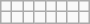<table class="wikitable">
<tr>
<td></td>
<td></td>
<td></td>
<td></td>
<td></td>
<td></td>
<td></td>
<td></td>
</tr>
<tr>
<td></td>
<td></td>
<td></td>
<td></td>
<td></td>
<td></td>
<td></td>
<td></td>
</tr>
</table>
